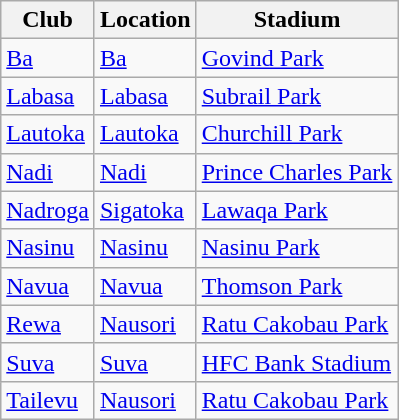<table class="wikitable">
<tr>
<th>Club</th>
<th>Location</th>
<th>Stadium</th>
</tr>
<tr>
<td><a href='#'>Ba</a></td>
<td><a href='#'>Ba</a></td>
<td><a href='#'>Govind Park</a></td>
</tr>
<tr>
<td><a href='#'>Labasa</a></td>
<td><a href='#'>Labasa</a></td>
<td><a href='#'>Subrail Park</a></td>
</tr>
<tr>
<td><a href='#'>Lautoka</a></td>
<td><a href='#'>Lautoka</a></td>
<td><a href='#'>Churchill Park</a></td>
</tr>
<tr>
<td><a href='#'>Nadi</a></td>
<td><a href='#'>Nadi</a></td>
<td><a href='#'>Prince Charles Park</a></td>
</tr>
<tr>
<td><a href='#'>Nadroga</a></td>
<td><a href='#'>Sigatoka</a></td>
<td><a href='#'>Lawaqa Park</a></td>
</tr>
<tr>
<td><a href='#'>Nasinu</a></td>
<td><a href='#'>Nasinu</a></td>
<td><a href='#'>Nasinu Park</a></td>
</tr>
<tr>
<td><a href='#'>Navua</a></td>
<td><a href='#'>Navua</a></td>
<td><a href='#'>Thomson Park</a></td>
</tr>
<tr>
<td><a href='#'>Rewa</a></td>
<td><a href='#'>Nausori</a></td>
<td><a href='#'>Ratu Cakobau Park</a></td>
</tr>
<tr>
<td><a href='#'>Suva</a></td>
<td><a href='#'>Suva</a></td>
<td><a href='#'>HFC Bank Stadium</a></td>
</tr>
<tr>
<td><a href='#'>Tailevu</a></td>
<td><a href='#'>Nausori</a></td>
<td><a href='#'>Ratu Cakobau Park</a></td>
</tr>
</table>
